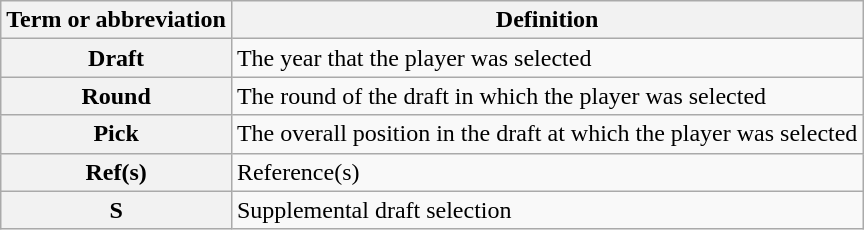<table class="wikitable">
<tr>
<th scope="col">Term or abbreviation</th>
<th scope="col">Definition</th>
</tr>
<tr>
<th scope="row">Draft</th>
<td>The year that the player was selected</td>
</tr>
<tr>
<th scope="row">Round</th>
<td>The round of the draft in which the player was selected</td>
</tr>
<tr>
<th scope="row">Pick</th>
<td>The overall position in the draft at which the player was selected</td>
</tr>
<tr>
<th scope="row">Ref(s)</th>
<td>Reference(s)</td>
</tr>
<tr>
<th scope="row">S</th>
<td>Supplemental draft selection</td>
</tr>
</table>
